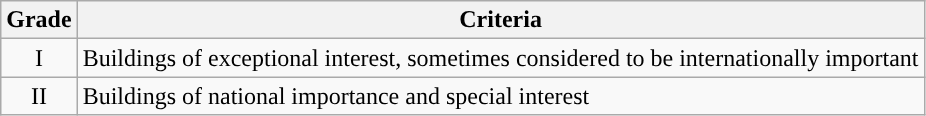<table class="wikitable">
<tr>
<th>Grade</th>
<th>Criteria</th>
</tr>
<tr>
<td align="center" >I</td>
<td>Buildings of exceptional interest, sometimes considered to be internationally important</td>
</tr>
<tr>
<td align="center" >II</td>
<td>Buildings of national importance and special interest</td>
</tr>
</table>
